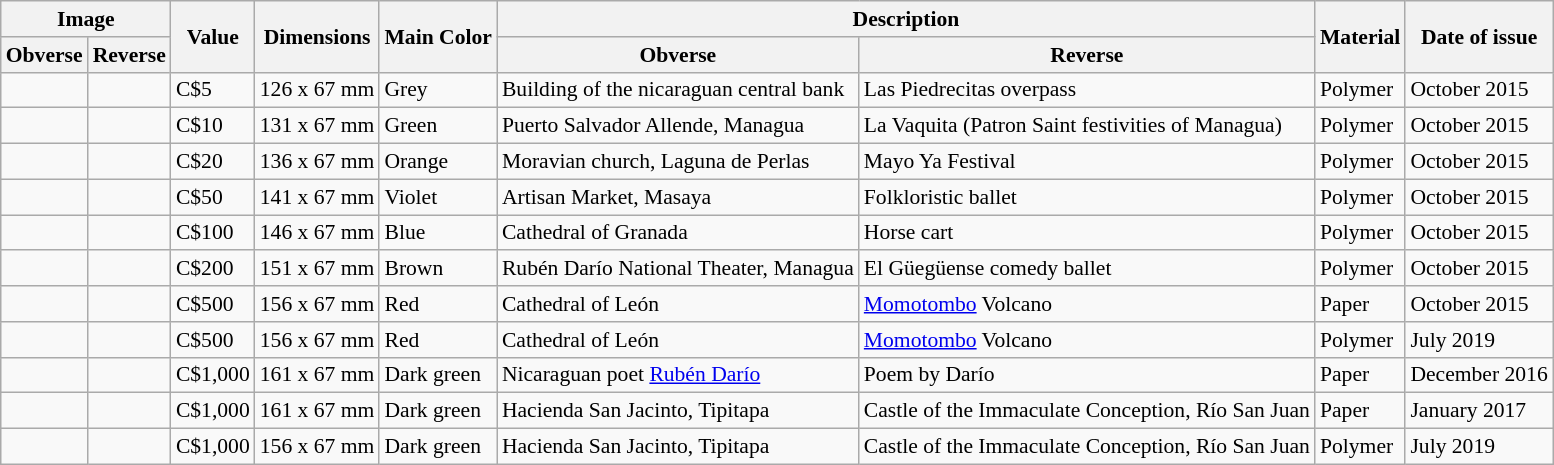<table class="wikitable" style="font-size: 90%">
<tr>
<th colspan="2">Image</th>
<th rowspan="2">Value</th>
<th rowspan="2">Dimensions</th>
<th rowspan="2">Main Color</th>
<th colspan="2">Description</th>
<th rowspan="2">Material</th>
<th rowspan="2">Date of issue</th>
</tr>
<tr>
<th>Obverse</th>
<th>Reverse</th>
<th>Obverse</th>
<th>Reverse</th>
</tr>
<tr>
<td></td>
<td></td>
<td>C$5</td>
<td>126 x 67 mm</td>
<td>Grey</td>
<td>Building of the nicaraguan central bank</td>
<td>Las Piedrecitas overpass</td>
<td>Polymer</td>
<td>October 2015</td>
</tr>
<tr>
<td></td>
<td></td>
<td>C$10</td>
<td>131 x 67 mm</td>
<td>Green</td>
<td>Puerto Salvador Allende, Managua</td>
<td>La Vaquita (Patron Saint festivities of Managua)</td>
<td>Polymer</td>
<td>October 2015</td>
</tr>
<tr>
<td></td>
<td></td>
<td>C$20</td>
<td>136 x 67 mm</td>
<td>Orange</td>
<td>Moravian church, Laguna de Perlas</td>
<td>Mayo Ya Festival</td>
<td>Polymer</td>
<td>October 2015</td>
</tr>
<tr>
<td></td>
<td></td>
<td>C$50</td>
<td>141 x 67 mm</td>
<td>Violet</td>
<td>Artisan Market, Masaya</td>
<td>Folkloristic ballet</td>
<td>Polymer</td>
<td>October 2015</td>
</tr>
<tr>
<td></td>
<td></td>
<td>C$100</td>
<td>146 x 67 mm</td>
<td>Blue</td>
<td>Cathedral of Granada</td>
<td>Horse cart</td>
<td>Polymer</td>
<td>October 2015</td>
</tr>
<tr>
<td></td>
<td></td>
<td>C$200</td>
<td>151 x 67 mm</td>
<td>Brown</td>
<td>Rubén Darío National Theater, Managua</td>
<td>El Güegüense comedy ballet</td>
<td>Polymer</td>
<td>October 2015</td>
</tr>
<tr>
<td></td>
<td></td>
<td>C$500</td>
<td>156 x 67 mm</td>
<td>Red</td>
<td>Cathedral of León</td>
<td><a href='#'>Momotombo</a> Volcano</td>
<td>Paper</td>
<td>October 2015</td>
</tr>
<tr>
<td></td>
<td></td>
<td>C$500</td>
<td>156 x 67 mm</td>
<td>Red</td>
<td>Cathedral of León</td>
<td><a href='#'>Momotombo</a> Volcano</td>
<td>Polymer</td>
<td>July 2019</td>
</tr>
<tr>
<td></td>
<td></td>
<td>C$1,000</td>
<td>161 x 67 mm</td>
<td>Dark green</td>
<td>Nicaraguan poet <a href='#'>Rubén Darío</a></td>
<td>Poem by Darío</td>
<td>Paper</td>
<td>December 2016</td>
</tr>
<tr>
<td></td>
<td></td>
<td>C$1,000</td>
<td>161 x 67 mm</td>
<td>Dark green</td>
<td>Hacienda San Jacinto, Tipitapa</td>
<td>Castle of the Immaculate Conception, Río San Juan</td>
<td>Paper</td>
<td>January 2017</td>
</tr>
<tr>
<td></td>
<td></td>
<td>C$1,000</td>
<td>156 x 67 mm</td>
<td>Dark green</td>
<td>Hacienda San Jacinto, Tipitapa</td>
<td>Castle of the Immaculate Conception, Río San Juan</td>
<td>Polymer</td>
<td>July 2019</td>
</tr>
</table>
